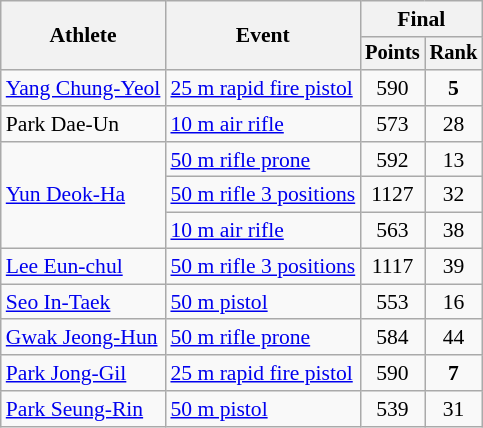<table class="wikitable" style="font-size:90%">
<tr>
<th rowspan="2">Athlete</th>
<th rowspan="2">Event</th>
<th colspan=2>Final</th>
</tr>
<tr style="font-size:95%">
<th>Points</th>
<th>Rank</th>
</tr>
<tr align=center>
<td align=left><a href='#'>Yang Chung-Yeol</a></td>
<td align=left><a href='#'>25 m rapid fire pistol</a></td>
<td>590</td>
<td><strong>5</strong></td>
</tr>
<tr align=center>
<td align=left>Park Dae-Un</td>
<td align=left><a href='#'>10 m air rifle</a></td>
<td>573</td>
<td>28</td>
</tr>
<tr align=center>
<td align=left rowspan=3><a href='#'>Yun Deok-Ha</a></td>
<td align=left><a href='#'>50 m rifle prone</a></td>
<td>592</td>
<td>13</td>
</tr>
<tr align=center>
<td align=left><a href='#'>50 m rifle 3 positions</a></td>
<td>1127</td>
<td>32</td>
</tr>
<tr align=center>
<td align=left><a href='#'>10 m air rifle</a></td>
<td>563</td>
<td>38</td>
</tr>
<tr align=center>
<td align=left><a href='#'>Lee Eun-chul</a></td>
<td align=left><a href='#'>50 m rifle 3 positions</a></td>
<td>1117</td>
<td>39</td>
</tr>
<tr align=center>
<td align=left><a href='#'>Seo In-Taek</a></td>
<td align=left><a href='#'>50 m pistol</a></td>
<td>553</td>
<td>16</td>
</tr>
<tr align=center>
<td align=left><a href='#'>Gwak Jeong-Hun</a></td>
<td align=left><a href='#'>50 m rifle prone</a></td>
<td>584</td>
<td>44</td>
</tr>
<tr align=center>
<td align=left><a href='#'>Park Jong-Gil</a></td>
<td align=left><a href='#'>25 m rapid fire pistol</a></td>
<td>590</td>
<td><strong>7</strong></td>
</tr>
<tr align=center>
<td align=left><a href='#'>Park Seung-Rin</a></td>
<td align=left><a href='#'>50 m pistol</a></td>
<td>539</td>
<td>31</td>
</tr>
</table>
